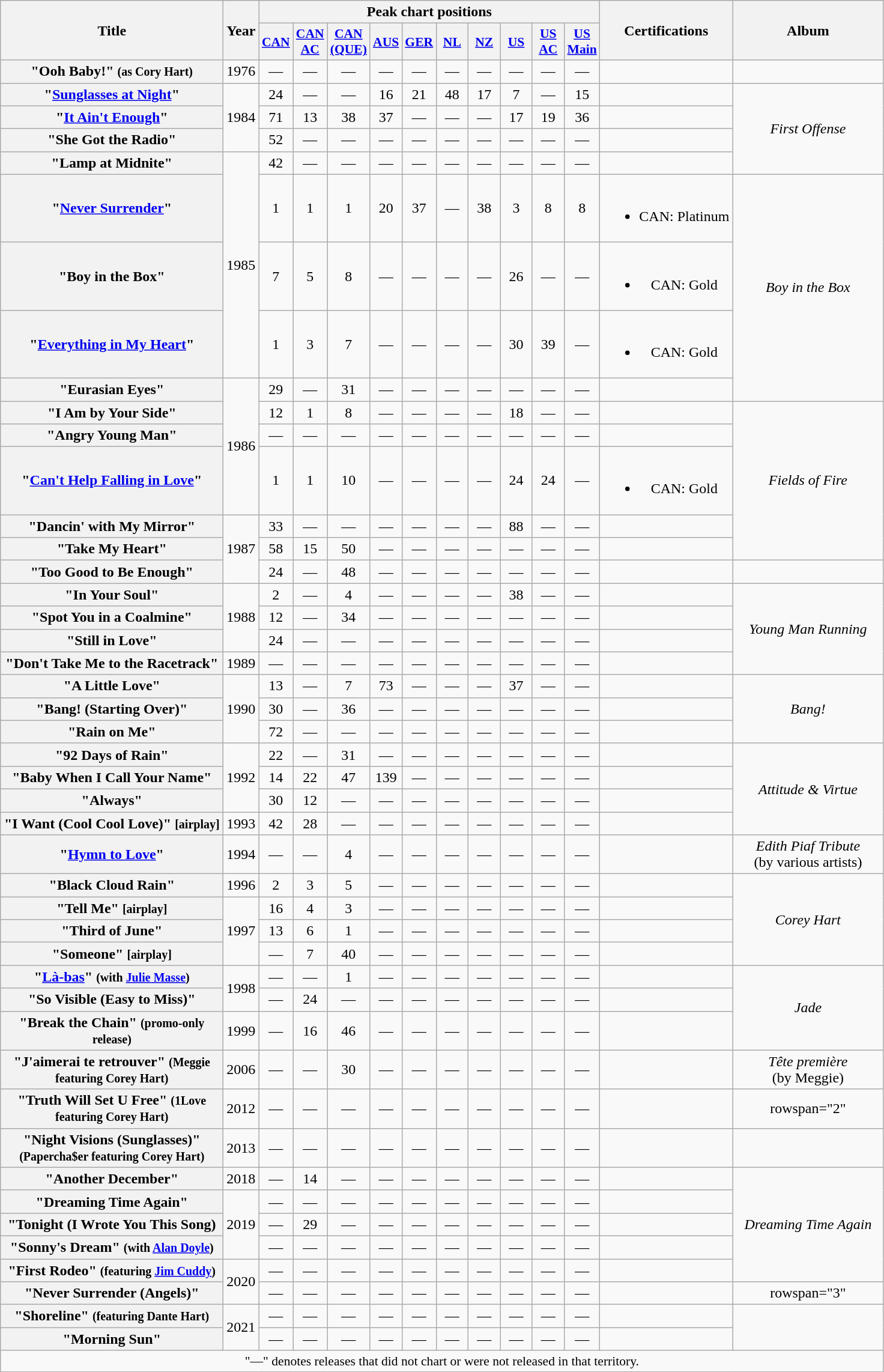<table class="wikitable plainrowheaders" style="text-align:center;">
<tr>
<th rowspan="2" scope="col" style="width:15em;">Title</th>
<th rowspan="2" scope="col" style="width:2em;">Year</th>
<th colspan="10">Peak chart positions</th>
<th rowspan="2">Certifications</th>
<th rowspan="2" style="width:10em;">Album</th>
</tr>
<tr>
<th scope="col" style="width:2em;font-size:90%;"><a href='#'>CAN</a><br></th>
<th scope="col" style="width:2em;font-size:90%;"><a href='#'>CAN AC</a><br></th>
<th scope="col" style="width:2em;font-size:90%;"><a href='#'>CAN (QUE)</a><br></th>
<th scope="col" style="width:2em;font-size:90%;"><a href='#'>AUS</a><br></th>
<th scope="col" style="width:2em;font-size:90%;"><a href='#'>GER</a><br></th>
<th scope="col" style="width:2em;font-size:90%;"><a href='#'>NL</a><br></th>
<th scope="col" style="width:2em;font-size:90%;"><a href='#'>NZ</a><br></th>
<th scope="col" style="width:2em;font-size:90%;"><a href='#'>US</a><br></th>
<th scope="col" style="width:2em;font-size:90%;"><a href='#'>US AC</a><br></th>
<th scope="col" style="width:2em;font-size:90%;"><a href='#'>US Main</a><br></th>
</tr>
<tr>
<th scope="row">"Ooh Baby!" <small>(as Cory Hart)</small> </th>
<td>1976</td>
<td>—</td>
<td>—</td>
<td>—</td>
<td>—</td>
<td>—</td>
<td>—</td>
<td>—</td>
<td>—</td>
<td>—</td>
<td>—</td>
<td></td>
<td></td>
</tr>
<tr>
<th scope="row">"<a href='#'>Sunglasses at Night</a>"</th>
<td rowspan="3">1984</td>
<td>24</td>
<td>—</td>
<td>—</td>
<td>16</td>
<td>21</td>
<td>48</td>
<td>17</td>
<td>7</td>
<td>—</td>
<td>15</td>
<td></td>
<td rowspan="4"><em>First Offense</em></td>
</tr>
<tr>
<th scope="row">"<a href='#'>It Ain't Enough</a>"</th>
<td>71</td>
<td>13</td>
<td>38</td>
<td>37</td>
<td>—</td>
<td>—</td>
<td>—</td>
<td>17</td>
<td>19</td>
<td>36</td>
<td></td>
</tr>
<tr>
<th scope="row">"She Got the Radio"</th>
<td>52</td>
<td>—</td>
<td>—</td>
<td>—</td>
<td>—</td>
<td>—</td>
<td>—</td>
<td>—</td>
<td>—</td>
<td>—</td>
<td></td>
</tr>
<tr>
<th scope="row">"Lamp at Midnite"</th>
<td rowspan="4">1985</td>
<td>42</td>
<td>—</td>
<td>—</td>
<td>—</td>
<td>—</td>
<td>—</td>
<td>—</td>
<td>—</td>
<td>—</td>
<td>—</td>
<td></td>
</tr>
<tr>
<th scope="row">"<a href='#'>Never Surrender</a>"</th>
<td>1</td>
<td>1</td>
<td>1</td>
<td>20</td>
<td>37</td>
<td>—</td>
<td>38</td>
<td>3</td>
<td>8</td>
<td>8</td>
<td><br><ul><li>CAN: Platinum</li></ul></td>
<td rowspan="4"><em>Boy in the Box</em></td>
</tr>
<tr>
<th scope="row">"Boy in the Box"</th>
<td>7</td>
<td>5</td>
<td>8</td>
<td>—</td>
<td>—</td>
<td>—</td>
<td>—</td>
<td>26</td>
<td>—</td>
<td>—</td>
<td><br><ul><li>CAN: Gold</li></ul></td>
</tr>
<tr>
<th scope="row">"<a href='#'>Everything in My Heart</a>"</th>
<td>1</td>
<td>3</td>
<td>7</td>
<td>—</td>
<td>—</td>
<td>—</td>
<td>—</td>
<td>30</td>
<td>39</td>
<td>—</td>
<td><br><ul><li>CAN: Gold</li></ul></td>
</tr>
<tr>
<th scope="row">"Eurasian Eyes"</th>
<td rowspan="4">1986</td>
<td>29</td>
<td>—</td>
<td>31</td>
<td>—</td>
<td>—</td>
<td>—</td>
<td>—</td>
<td>—</td>
<td>—</td>
<td>—</td>
<td></td>
</tr>
<tr>
<th scope="row">"I Am by Your Side"</th>
<td>12</td>
<td>1</td>
<td>8</td>
<td>—</td>
<td>—</td>
<td>—</td>
<td>—</td>
<td>18</td>
<td>—</td>
<td>—</td>
<td></td>
<td rowspan="5"><em>Fields of Fire</em></td>
</tr>
<tr>
<th scope="row">"Angry Young Man" </th>
<td>—</td>
<td>—</td>
<td>—</td>
<td>—</td>
<td>—</td>
<td>—</td>
<td>—</td>
<td>—</td>
<td>—</td>
<td>—</td>
<td></td>
</tr>
<tr>
<th scope="row">"<a href='#'>Can't Help Falling in Love</a>"</th>
<td>1</td>
<td>1</td>
<td>10</td>
<td>—</td>
<td>—</td>
<td>—</td>
<td>—</td>
<td>24</td>
<td>24</td>
<td>—</td>
<td><br><ul><li>CAN: Gold</li></ul></td>
</tr>
<tr>
<th scope="row">"Dancin' with My Mirror"</th>
<td rowspan="3">1987</td>
<td>33</td>
<td>—</td>
<td>—</td>
<td>—</td>
<td>—</td>
<td>—</td>
<td>—</td>
<td>88</td>
<td>—</td>
<td>—</td>
<td></td>
</tr>
<tr>
<th scope="row">"Take My Heart"</th>
<td>58</td>
<td>15</td>
<td>50</td>
<td>—</td>
<td>—</td>
<td>—</td>
<td>—</td>
<td>—</td>
<td>—</td>
<td>—</td>
<td></td>
</tr>
<tr>
<th scope="row">"Too Good to Be Enough"</th>
<td>24</td>
<td>—</td>
<td>48</td>
<td>—</td>
<td>—</td>
<td>—</td>
<td>—</td>
<td>—</td>
<td>—</td>
<td>—</td>
<td></td>
<td></td>
</tr>
<tr>
<th scope="row">"In Your Soul"</th>
<td rowspan="3">1988</td>
<td>2</td>
<td>—</td>
<td>4</td>
<td>—</td>
<td>—</td>
<td>—</td>
<td>—</td>
<td>38</td>
<td>—</td>
<td>—</td>
<td></td>
<td rowspan="4"><em>Young Man Running</em></td>
</tr>
<tr>
<th scope="row">"Spot You in a Coalmine"</th>
<td>12</td>
<td>—</td>
<td>34</td>
<td>—</td>
<td>—</td>
<td>—</td>
<td>—</td>
<td>—</td>
<td>—</td>
<td>—</td>
<td></td>
</tr>
<tr>
<th scope="row">"Still in Love"</th>
<td>24</td>
<td>—</td>
<td>—</td>
<td>—</td>
<td>—</td>
<td>—</td>
<td>—</td>
<td>—</td>
<td>—</td>
<td>—</td>
<td></td>
</tr>
<tr>
<th scope="row">"Don't Take Me to the Racetrack"</th>
<td>1989</td>
<td>—</td>
<td>—</td>
<td>—</td>
<td>—</td>
<td>—</td>
<td>—</td>
<td>—</td>
<td>—</td>
<td>—</td>
<td>—</td>
<td></td>
</tr>
<tr>
<th scope="row">"A Little Love"</th>
<td rowspan="3">1990</td>
<td>13</td>
<td>—</td>
<td>7</td>
<td>73</td>
<td>—</td>
<td>—</td>
<td>—</td>
<td>37</td>
<td>—</td>
<td>—</td>
<td></td>
<td rowspan="3"><em>Bang!</em></td>
</tr>
<tr>
<th scope="row">"Bang! (Starting Over)"</th>
<td>30</td>
<td>—</td>
<td>36</td>
<td>—</td>
<td>—</td>
<td>—</td>
<td>—</td>
<td>—</td>
<td>—</td>
<td>—</td>
<td></td>
</tr>
<tr>
<th scope="row">"Rain on Me"</th>
<td>72</td>
<td>—</td>
<td>—</td>
<td>—</td>
<td>—</td>
<td>—</td>
<td>—</td>
<td>—</td>
<td>—</td>
<td>—</td>
<td></td>
</tr>
<tr>
<th scope="row">"92 Days of Rain"</th>
<td rowspan="3">1992</td>
<td>22</td>
<td>—</td>
<td>31</td>
<td>—</td>
<td>—</td>
<td>—</td>
<td>—</td>
<td>—</td>
<td>—</td>
<td>—</td>
<td></td>
<td rowspan="4"><em>Attitude & Virtue</em></td>
</tr>
<tr>
<th scope="row">"Baby When I Call Your Name"</th>
<td>14</td>
<td>22</td>
<td>47</td>
<td>139</td>
<td>—</td>
<td>—</td>
<td>—</td>
<td>—</td>
<td>—</td>
<td>—</td>
<td></td>
</tr>
<tr>
<th scope="row">"Always"</th>
<td>30</td>
<td>12</td>
<td>—</td>
<td>—</td>
<td>—</td>
<td>—</td>
<td>—</td>
<td>—</td>
<td>—</td>
<td>—</td>
<td></td>
</tr>
<tr>
<th scope="row">"I Want (Cool Cool Love)" <small>[airplay]</small></th>
<td>1993</td>
<td>42</td>
<td>28</td>
<td>—</td>
<td>—</td>
<td>—</td>
<td>—</td>
<td>—</td>
<td>—</td>
<td>—</td>
<td>—</td>
<td></td>
</tr>
<tr>
<th scope="row">"<a href='#'>Hymn to Love</a>" </th>
<td>1994</td>
<td>—</td>
<td>—</td>
<td>4</td>
<td>—</td>
<td>—</td>
<td>—</td>
<td>—</td>
<td>—</td>
<td>—</td>
<td>—</td>
<td></td>
<td><em>Edith Piaf Tribute</em><br>(by various artists)</td>
</tr>
<tr>
<th scope="row">"Black Cloud Rain"</th>
<td>1996</td>
<td>2</td>
<td>3</td>
<td>5</td>
<td>—</td>
<td>—</td>
<td>—</td>
<td>—</td>
<td>—</td>
<td>—</td>
<td>—</td>
<td></td>
<td rowspan="4"><em>Corey Hart</em></td>
</tr>
<tr>
<th scope="row">"Tell Me" <small>[airplay]</small></th>
<td rowspan="3">1997</td>
<td>16</td>
<td>4</td>
<td>3</td>
<td>—</td>
<td>—</td>
<td>—</td>
<td>—</td>
<td>—</td>
<td>—</td>
<td>—</td>
<td></td>
</tr>
<tr>
<th scope="row">"Third of June"</th>
<td>13</td>
<td>6</td>
<td>1</td>
<td>—</td>
<td>—</td>
<td>—</td>
<td>—</td>
<td>—</td>
<td>—</td>
<td>—</td>
<td></td>
</tr>
<tr>
<th scope="row">"Someone" <small>[airplay]</small></th>
<td>—</td>
<td>7</td>
<td>40</td>
<td>—</td>
<td>—</td>
<td>—</td>
<td>—</td>
<td>—</td>
<td>—</td>
<td>—</td>
<td></td>
</tr>
<tr>
<th scope="row">"<a href='#'>Là-bas</a>" <small>(with <a href='#'>Julie Masse</a>)</small></th>
<td rowspan="2">1998</td>
<td>—</td>
<td>—</td>
<td>1</td>
<td>—</td>
<td>—</td>
<td>—</td>
<td>—</td>
<td>—</td>
<td>—</td>
<td>—</td>
<td></td>
<td rowspan="3"><em>Jade</em></td>
</tr>
<tr>
<th scope="row">"So Visible (Easy to Miss)"</th>
<td>—</td>
<td>24</td>
<td>—</td>
<td>—</td>
<td>—</td>
<td>—</td>
<td>—</td>
<td>—</td>
<td>—</td>
<td>—</td>
<td></td>
</tr>
<tr>
<th scope="row">"Break the Chain" <small>(promo-only release)</small></th>
<td>1999</td>
<td>—</td>
<td>16</td>
<td>46</td>
<td>—</td>
<td>—</td>
<td>—</td>
<td>—</td>
<td>—</td>
<td>—</td>
<td>—</td>
<td></td>
</tr>
<tr>
<th scope="row">"J'aimerai te retrouver" <small>(Meggie featuring Corey Hart)</small></th>
<td>2006</td>
<td>—</td>
<td>—</td>
<td>30</td>
<td>—</td>
<td>—</td>
<td>—</td>
<td>—</td>
<td>—</td>
<td>—</td>
<td>—</td>
<td></td>
<td><em>Tête première</em><br>(by Meggie)</td>
</tr>
<tr>
<th scope="row">"Truth Will Set U Free" <small>(1Love featuring Corey Hart)</small></th>
<td>2012</td>
<td>—</td>
<td>—</td>
<td>—</td>
<td>—</td>
<td>—</td>
<td>—</td>
<td>—</td>
<td>—</td>
<td>—</td>
<td>—</td>
<td></td>
<td>rowspan="2" </td>
</tr>
<tr>
<th scope="row">"Night Visions (Sunglasses)" <small>(Papercha$er featuring Corey Hart)</small></th>
<td>2013</td>
<td>—</td>
<td>—</td>
<td>—</td>
<td>—</td>
<td>—</td>
<td>—</td>
<td>—</td>
<td>—</td>
<td>—</td>
<td>—</td>
<td></td>
</tr>
<tr>
<th scope="row">"Another December"</th>
<td>2018</td>
<td>—</td>
<td>14</td>
<td>—</td>
<td>—</td>
<td>—</td>
<td>—</td>
<td>—</td>
<td>—</td>
<td>—</td>
<td>—</td>
<td></td>
<td rowspan="5"><em>Dreaming Time Again</em></td>
</tr>
<tr>
<th scope="row">"Dreaming Time Again"</th>
<td rowspan="3">2019</td>
<td>—</td>
<td>—</td>
<td>—</td>
<td>—</td>
<td>—</td>
<td>—</td>
<td>—</td>
<td>—</td>
<td>—</td>
<td>—</td>
<td></td>
</tr>
<tr>
<th scope="row">"Tonight (I Wrote You This Song)</th>
<td>—</td>
<td>29</td>
<td>—</td>
<td>—</td>
<td>—</td>
<td>—</td>
<td>—</td>
<td>—</td>
<td>—</td>
<td>—</td>
<td></td>
</tr>
<tr>
<th scope="row">"Sonny's Dream" <small>(with <a href='#'>Alan Doyle</a>)</small></th>
<td>—</td>
<td>—</td>
<td>—</td>
<td>—</td>
<td>—</td>
<td>—</td>
<td>—</td>
<td>—</td>
<td>—</td>
<td>—</td>
<td></td>
</tr>
<tr>
<th scope="row">"First Rodeo" <small>(featuring <a href='#'>Jim Cuddy</a>)</small></th>
<td rowspan="2">2020</td>
<td>—</td>
<td>—</td>
<td>—</td>
<td>—</td>
<td>—</td>
<td>—</td>
<td>—</td>
<td>—</td>
<td>—</td>
<td>—</td>
<td></td>
</tr>
<tr>
<th scope="row">"Never Surrender (Angels)"</th>
<td>—</td>
<td>—</td>
<td>—</td>
<td>—</td>
<td>—</td>
<td>—</td>
<td>—</td>
<td>—</td>
<td>—</td>
<td>—</td>
<td></td>
<td>rowspan="3" </td>
</tr>
<tr>
<th scope="row">"Shoreline" <small>(featuring Dante Hart)</small></th>
<td rowspan="2">2021</td>
<td>—</td>
<td>—</td>
<td>—</td>
<td>—</td>
<td>—</td>
<td>—</td>
<td>—</td>
<td>—</td>
<td>—</td>
<td>—</td>
<td></td>
</tr>
<tr>
<th scope="row">"Morning Sun"</th>
<td>—</td>
<td>—</td>
<td>—</td>
<td>—</td>
<td>—</td>
<td>—</td>
<td>—</td>
<td>—</td>
<td>—</td>
<td>—</td>
<td></td>
</tr>
<tr>
<td colspan="14" style="font-size:90%">"—" denotes releases that did not chart or were not released in that territory.</td>
</tr>
</table>
